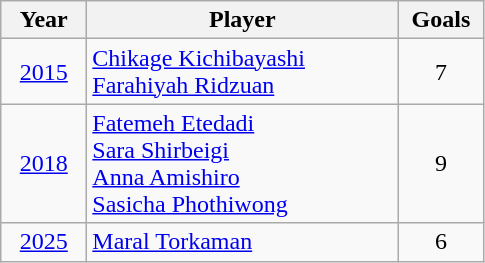<table class="wikitable" style="text-align:center;">
<tr>
<th style="width:50px;">Year</th>
<th style="width:200px;">Player</th>
<th style="width:50px;">Goals</th>
</tr>
<tr>
<td><a href='#'>2015</a></td>
<td style="text-align:left;"> <a href='#'>Chikage Kichibayashi</a><br> <a href='#'>Farahiyah Ridzuan</a></td>
<td>7</td>
</tr>
<tr>
<td><a href='#'>2018</a></td>
<td style="text-align:left;"> <a href='#'>Fatemeh Etedadi</a><br> <a href='#'>Sara Shirbeigi</a><br> <a href='#'>Anna Amishiro</a><br> <a href='#'>Sasicha Phothiwong</a></td>
<td>9</td>
</tr>
<tr>
<td><a href='#'>2025</a></td>
<td style="text-align:left;"> <a href='#'>Maral Torkaman</a></td>
<td>6</td>
</tr>
</table>
